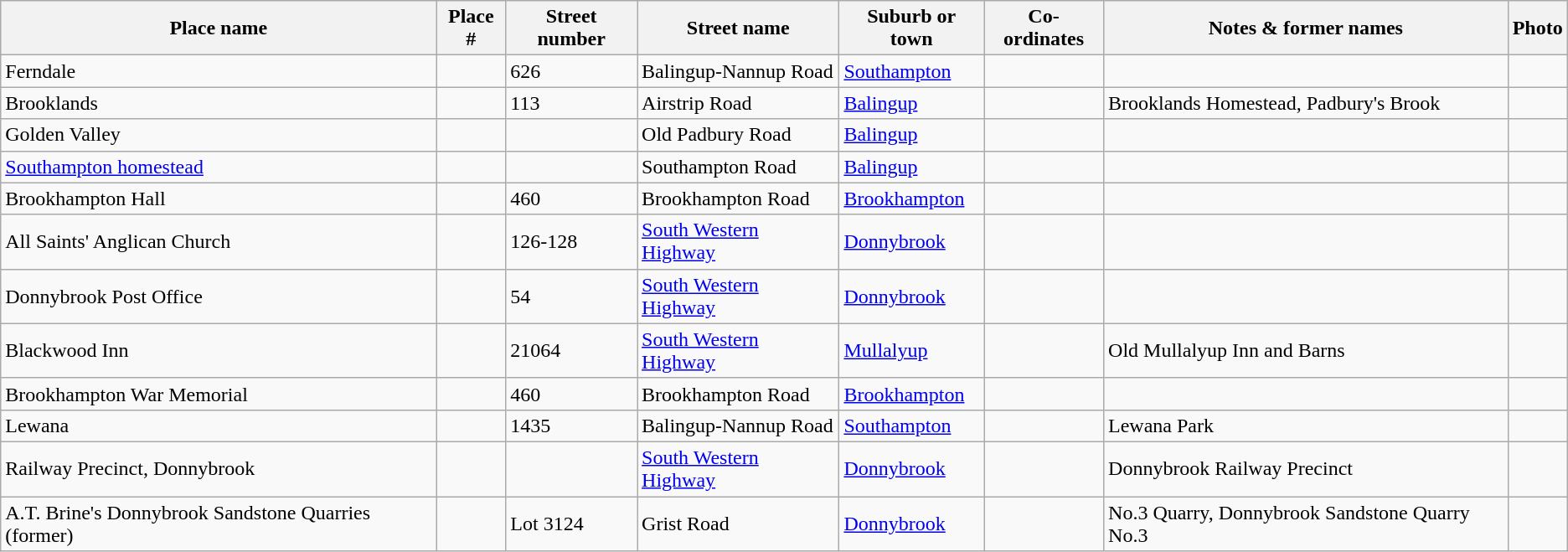<table class="wikitable sortable">
<tr>
<th>Place name</th>
<th>Place #</th>
<th>Street number</th>
<th>Street name</th>
<th>Suburb or town</th>
<th>Co-ordinates</th>
<th class="unsortable">Notes & former names</th>
<th class="unsortable">Photo</th>
</tr>
<tr>
<td>Ferndale</td>
<td></td>
<td>626</td>
<td>Balingup-Nannup Road</td>
<td><a href='#'>Southampton</a></td>
<td></td>
<td></td>
<td></td>
</tr>
<tr>
<td>Brooklands</td>
<td></td>
<td>113</td>
<td>Airstrip Road</td>
<td><a href='#'>Balingup</a></td>
<td></td>
<td>Brooklands Homestead, Padbury's Brook</td>
<td></td>
</tr>
<tr>
<td>Golden Valley</td>
<td></td>
<td></td>
<td>Old Padbury Road</td>
<td><a href='#'>Balingup</a></td>
<td></td>
<td></td>
<td></td>
</tr>
<tr>
<td><a href='#'>Southampton homestead</a></td>
<td></td>
<td></td>
<td>Southampton Road</td>
<td><a href='#'>Balingup</a></td>
<td></td>
<td></td>
<td></td>
</tr>
<tr>
<td>Brookhampton Hall</td>
<td></td>
<td>460</td>
<td>Brookhampton Road</td>
<td><a href='#'>Brookhampton</a></td>
<td></td>
<td></td>
<td></td>
</tr>
<tr>
<td>All Saints' Anglican Church</td>
<td></td>
<td>126-128</td>
<td><a href='#'>South Western Highway</a></td>
<td><a href='#'>Donnybrook</a></td>
<td></td>
<td></td>
<td></td>
</tr>
<tr>
<td>Donnybrook Post Office</td>
<td></td>
<td>54</td>
<td><a href='#'>South Western Highway</a></td>
<td><a href='#'>Donnybrook</a></td>
<td></td>
<td></td>
<td></td>
</tr>
<tr>
<td>Blackwood Inn</td>
<td></td>
<td>21064</td>
<td><a href='#'>South Western Highway</a></td>
<td><a href='#'>Mullalyup</a></td>
<td></td>
<td>Old Mullalyup Inn and Barns</td>
<td></td>
</tr>
<tr>
<td>Brookhampton War Memorial</td>
<td></td>
<td>460</td>
<td>Brookhampton Road</td>
<td><a href='#'>Brookhampton</a></td>
<td></td>
<td></td>
<td></td>
</tr>
<tr>
<td>Lewana</td>
<td></td>
<td>1435</td>
<td>Balingup-Nannup Road</td>
<td><a href='#'>Southampton</a></td>
<td></td>
<td>Lewana Park</td>
<td></td>
</tr>
<tr>
<td>Railway Precinct, Donnybrook</td>
<td></td>
<td></td>
<td><a href='#'>South Western Highway</a></td>
<td><a href='#'>Donnybrook</a></td>
<td></td>
<td>Donnybrook Railway Precinct</td>
<td></td>
</tr>
<tr>
<td>A.T. Brine's Donnybrook Sandstone Quarries (former)</td>
<td></td>
<td>Lot 3124</td>
<td>Grist Road</td>
<td><a href='#'>Donnybrook</a></td>
<td></td>
<td>No.3 Quarry, Donnybrook Sandstone Quarry No.3</td>
<td></td>
</tr>
</table>
